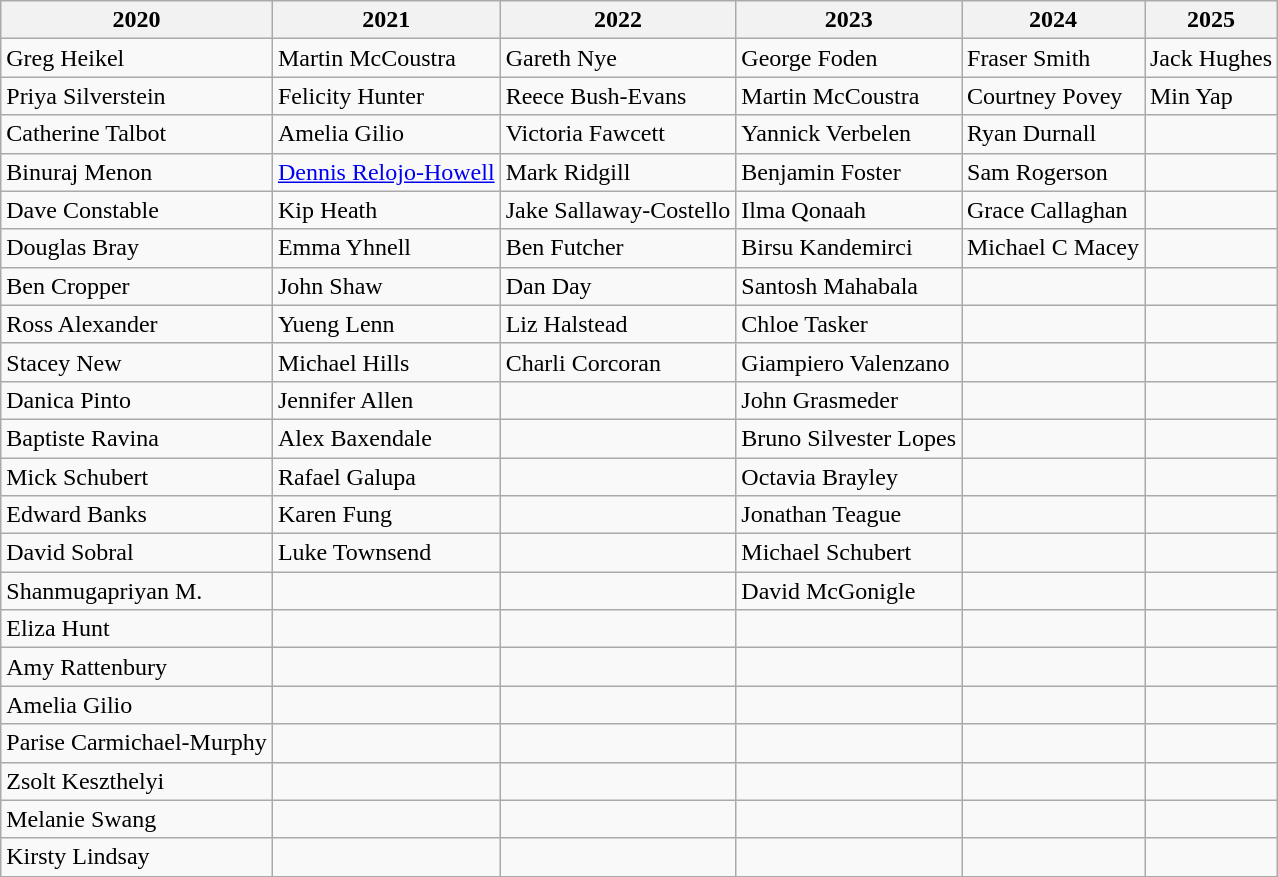<table class="wikitable">
<tr>
<th>2020</th>
<th>2021</th>
<th>2022</th>
<th>2023</th>
<th>2024</th>
<th>2025</th>
</tr>
<tr>
<td>Greg Heikel</td>
<td>Martin McCoustra</td>
<td>Gareth Nye</td>
<td>George Foden</td>
<td>Fraser Smith</td>
<td>Jack Hughes</td>
</tr>
<tr>
<td>Priya Silverstein</td>
<td>Felicity Hunter</td>
<td>Reece Bush-Evans</td>
<td>Martin McCoustra</td>
<td>Courtney Povey</td>
<td>Min Yap</td>
</tr>
<tr>
<td>Catherine Talbot</td>
<td>Amelia Gilio</td>
<td>Victoria Fawcett</td>
<td>Yannick Verbelen</td>
<td>Ryan Durnall</td>
<td></td>
</tr>
<tr>
<td>Binuraj Menon</td>
<td><a href='#'>Dennis Relojo-Howell</a></td>
<td>Mark Ridgill</td>
<td>Benjamin Foster</td>
<td>Sam Rogerson</td>
<td></td>
</tr>
<tr>
<td>Dave Constable</td>
<td>Kip Heath</td>
<td>Jake Sallaway-Costello</td>
<td>Ilma Qonaah</td>
<td>Grace Callaghan</td>
<td></td>
</tr>
<tr>
<td>Douglas Bray</td>
<td>Emma Yhnell</td>
<td>Ben Futcher</td>
<td>Birsu Kandemirci</td>
<td>Michael C Macey</td>
<td></td>
</tr>
<tr>
<td>Ben Cropper</td>
<td>John Shaw</td>
<td>Dan Day</td>
<td>Santosh Mahabala</td>
<td></td>
<td></td>
</tr>
<tr>
<td>Ross Alexander</td>
<td>Yueng Lenn</td>
<td>Liz Halstead</td>
<td>Chloe Tasker</td>
<td></td>
<td></td>
</tr>
<tr>
<td>Stacey New</td>
<td>Michael Hills</td>
<td>Charli Corcoran</td>
<td>Giampiero Valenzano</td>
<td></td>
<td></td>
</tr>
<tr>
<td>Danica Pinto</td>
<td>Jennifer Allen</td>
<td></td>
<td>John Grasmeder</td>
<td></td>
<td></td>
</tr>
<tr>
<td>Baptiste Ravina</td>
<td>Alex Baxendale</td>
<td></td>
<td>Bruno Silvester Lopes</td>
<td></td>
<td></td>
</tr>
<tr>
<td>Mick Schubert</td>
<td>Rafael Galupa</td>
<td></td>
<td>Octavia Brayley</td>
<td></td>
<td></td>
</tr>
<tr>
<td>Edward Banks</td>
<td>Karen Fung</td>
<td></td>
<td>Jonathan Teague</td>
<td></td>
<td></td>
</tr>
<tr>
<td>David Sobral</td>
<td>Luke Townsend</td>
<td></td>
<td>Michael Schubert</td>
<td></td>
<td></td>
</tr>
<tr>
<td>Shanmugapriyan M.</td>
<td></td>
<td></td>
<td>David McGonigle</td>
<td></td>
<td></td>
</tr>
<tr>
<td>Eliza Hunt</td>
<td></td>
<td></td>
<td></td>
<td></td>
<td></td>
</tr>
<tr>
<td>Amy Rattenbury</td>
<td></td>
<td></td>
<td></td>
<td></td>
<td></td>
</tr>
<tr>
<td>Amelia Gilio</td>
<td></td>
<td></td>
<td></td>
<td></td>
<td></td>
</tr>
<tr>
<td>Parise Carmichael-Murphy</td>
<td></td>
<td></td>
<td></td>
<td></td>
<td></td>
</tr>
<tr>
<td>Zsolt Keszthelyi</td>
<td></td>
<td></td>
<td></td>
<td></td>
<td></td>
</tr>
<tr>
<td>Melanie Swang</td>
<td></td>
<td></td>
<td></td>
<td></td>
<td></td>
</tr>
<tr>
<td>Kirsty Lindsay</td>
<td></td>
<td></td>
<td></td>
<td></td>
<td></td>
</tr>
</table>
